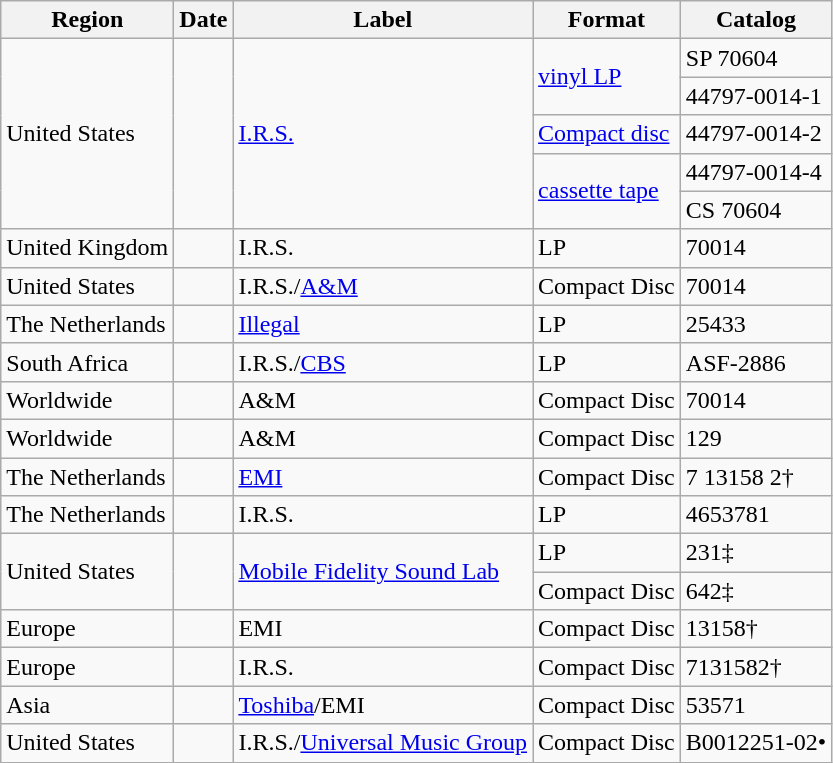<table class="wikitable">
<tr>
<th>Region</th>
<th>Date</th>
<th>Label</th>
<th>Format</th>
<th>Catalog</th>
</tr>
<tr>
<td rowspan="5">United States</td>
<td rowspan="5"></td>
<td rowspan="5"><a href='#'>I.R.S.</a></td>
<td rowspan="2"><a href='#'>vinyl LP</a></td>
<td>SP 70604</td>
</tr>
<tr>
<td>44797-0014-1</td>
</tr>
<tr>
<td><a href='#'>Compact disc</a></td>
<td>44797-0014-2</td>
</tr>
<tr>
<td rowspan="2"><a href='#'>cassette tape</a></td>
<td>44797-0014-4</td>
</tr>
<tr>
<td>CS 70604</td>
</tr>
<tr>
<td>United Kingdom</td>
<td></td>
<td>I.R.S.</td>
<td>LP</td>
<td>70014</td>
</tr>
<tr>
<td>United States</td>
<td></td>
<td>I.R.S./<a href='#'>A&M</a></td>
<td>Compact Disc</td>
<td>70014</td>
</tr>
<tr>
<td>The Netherlands</td>
<td></td>
<td><a href='#'>Illegal</a></td>
<td>LP</td>
<td>25433</td>
</tr>
<tr>
<td>South Africa</td>
<td></td>
<td>I.R.S./<a href='#'>CBS</a></td>
<td>LP</td>
<td>ASF-2886</td>
</tr>
<tr>
<td>Worldwide</td>
<td></td>
<td>A&M</td>
<td>Compact Disc</td>
<td>70014</td>
</tr>
<tr>
<td>Worldwide</td>
<td></td>
<td>A&M</td>
<td>Compact Disc</td>
<td>129</td>
</tr>
<tr>
<td>The Netherlands</td>
<td></td>
<td><a href='#'>EMI</a></td>
<td>Compact Disc</td>
<td>7 13158 2†</td>
</tr>
<tr>
<td>The Netherlands</td>
<td></td>
<td>I.R.S.</td>
<td>LP</td>
<td>4653781</td>
</tr>
<tr>
<td rowspan="2">United States</td>
<td rowspan="2"></td>
<td rowspan="2"><a href='#'>Mobile Fidelity Sound Lab</a></td>
<td>LP</td>
<td>231‡</td>
</tr>
<tr>
<td>Compact Disc</td>
<td>642‡</td>
</tr>
<tr>
<td>Europe</td>
<td></td>
<td>EMI</td>
<td>Compact Disc</td>
<td>13158†</td>
</tr>
<tr>
<td>Europe</td>
<td></td>
<td>I.R.S.</td>
<td>Compact Disc</td>
<td>7131582†</td>
</tr>
<tr>
<td>Asia</td>
<td></td>
<td><a href='#'>Toshiba</a>/EMI</td>
<td>Compact Disc</td>
<td>53571</td>
</tr>
<tr>
<td>United States</td>
<td></td>
<td>I.R.S./<a href='#'>Universal Music Group</a></td>
<td>Compact Disc</td>
<td>B0012251-02•</td>
</tr>
</table>
